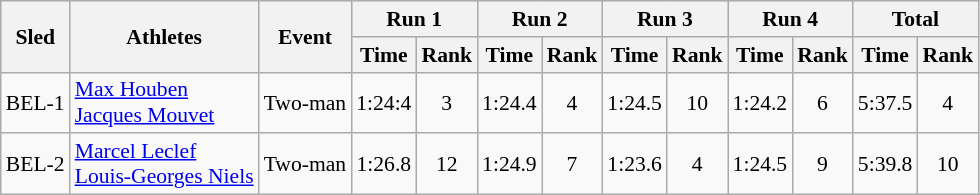<table class="wikitable" border="1" style="font-size:90%">
<tr>
<th rowspan="2">Sled</th>
<th rowspan="2">Athletes</th>
<th rowspan="2">Event</th>
<th colspan="2">Run 1</th>
<th colspan="2">Run 2</th>
<th colspan="2">Run 3</th>
<th colspan="2">Run 4</th>
<th colspan="2">Total</th>
</tr>
<tr>
<th>Time</th>
<th>Rank</th>
<th>Time</th>
<th>Rank</th>
<th>Time</th>
<th>Rank</th>
<th>Time</th>
<th>Rank</th>
<th>Time</th>
<th>Rank</th>
</tr>
<tr>
<td align="center">BEL-1</td>
<td><a href='#'>Max Houben</a><br><a href='#'>Jacques Mouvet</a></td>
<td>Two-man</td>
<td align="center">1:24:4</td>
<td align="center">3</td>
<td align="center">1:24.4</td>
<td align="center">4</td>
<td align="center">1:24.5</td>
<td align="center">10</td>
<td align="center">1:24.2</td>
<td align="center">6</td>
<td align="center">5:37.5</td>
<td align="center">4</td>
</tr>
<tr>
<td align="center">BEL-2</td>
<td><a href='#'>Marcel Leclef</a><br><a href='#'>Louis-Georges Niels</a></td>
<td>Two-man</td>
<td align="center">1:26.8</td>
<td align="center">12</td>
<td align="center">1:24.9</td>
<td align="center">7</td>
<td align="center">1:23.6</td>
<td align="center">4</td>
<td align="center">1:24.5</td>
<td align="center">9</td>
<td align="center">5:39.8</td>
<td align="center">10</td>
</tr>
</table>
